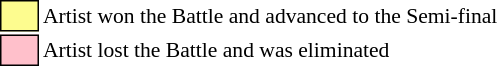<table class="toccolours" style="font-size: 90%; white-space: nowrap;">
<tr>
<td style="background:#fdfc8f; border:1px solid black;">      </td>
<td>Artist won the Battle and advanced to the Semi-final</td>
</tr>
<tr>
<td style="background:pink; border:1px solid black;">      </td>
<td>Artist lost the Battle and was eliminated</td>
</tr>
</table>
